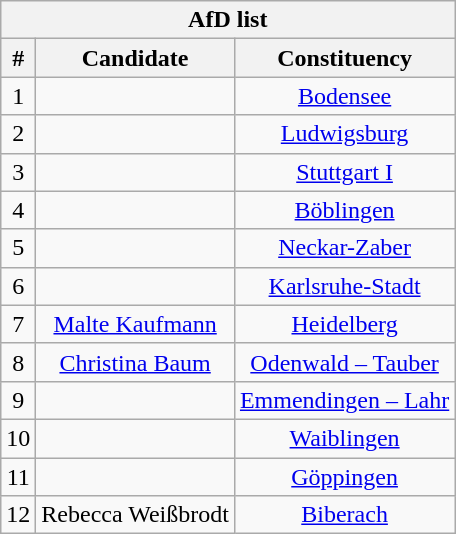<table class="wikitable mw-collapsible mw-collapsed" style="text-align:center">
<tr>
<th colspan=3>AfD list</th>
</tr>
<tr>
<th>#</th>
<th>Candidate</th>
<th>Constituency</th>
</tr>
<tr>
<td>1</td>
<td></td>
<td><a href='#'>Bodensee</a></td>
</tr>
<tr>
<td>2</td>
<td></td>
<td><a href='#'>Ludwigsburg</a></td>
</tr>
<tr>
<td>3</td>
<td></td>
<td><a href='#'>Stuttgart I</a></td>
</tr>
<tr>
<td>4</td>
<td></td>
<td><a href='#'>Böblingen</a></td>
</tr>
<tr>
<td>5</td>
<td></td>
<td><a href='#'>Neckar-Zaber</a></td>
</tr>
<tr>
<td>6</td>
<td></td>
<td><a href='#'>Karlsruhe-Stadt</a></td>
</tr>
<tr>
<td>7</td>
<td><a href='#'>Malte Kaufmann</a></td>
<td><a href='#'>Heidelberg</a></td>
</tr>
<tr>
<td>8</td>
<td><a href='#'>Christina Baum</a></td>
<td><a href='#'>Odenwald – Tauber</a></td>
</tr>
<tr>
<td>9</td>
<td></td>
<td><a href='#'>Emmendingen – Lahr</a></td>
</tr>
<tr>
<td>10</td>
<td></td>
<td><a href='#'>Waiblingen</a></td>
</tr>
<tr>
<td>11</td>
<td></td>
<td><a href='#'>Göppingen</a></td>
</tr>
<tr>
<td>12</td>
<td>Rebecca Weißbrodt</td>
<td><a href='#'>Biberach</a></td>
</tr>
</table>
